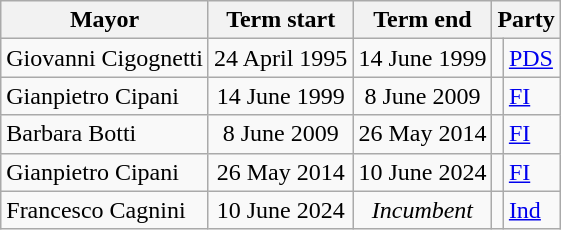<table class="wikitable">
<tr>
<th>Mayor</th>
<th>Term start</th>
<th>Term end</th>
<th colspan=2>Party</th>
</tr>
<tr>
<td>Giovanni Cigognetti</td>
<td align=center>24 April 1995</td>
<td align=center>14 June 1999</td>
<td bgcolor=></td>
<td><a href='#'>PDS</a></td>
</tr>
<tr>
<td>Gianpietro Cipani</td>
<td align=center>14 June 1999</td>
<td align=center>8 June 2009</td>
<td bgcolor=></td>
<td><a href='#'>FI</a></td>
</tr>
<tr>
<td>Barbara Botti</td>
<td align=center>8 June 2009</td>
<td align=center>26 May 2014</td>
<td bgcolor=></td>
<td><a href='#'>FI</a></td>
</tr>
<tr>
<td>Gianpietro Cipani</td>
<td align=center>26 May 2014</td>
<td align=center>10 June 2024</td>
<td bgcolor=></td>
<td><a href='#'>FI</a></td>
</tr>
<tr>
<td>Francesco Cagnini</td>
<td align=center>10 June 2024</td>
<td align=center><em>Incumbent</em></td>
<td bgcolor=></td>
<td><a href='#'>Ind</a></td>
</tr>
</table>
